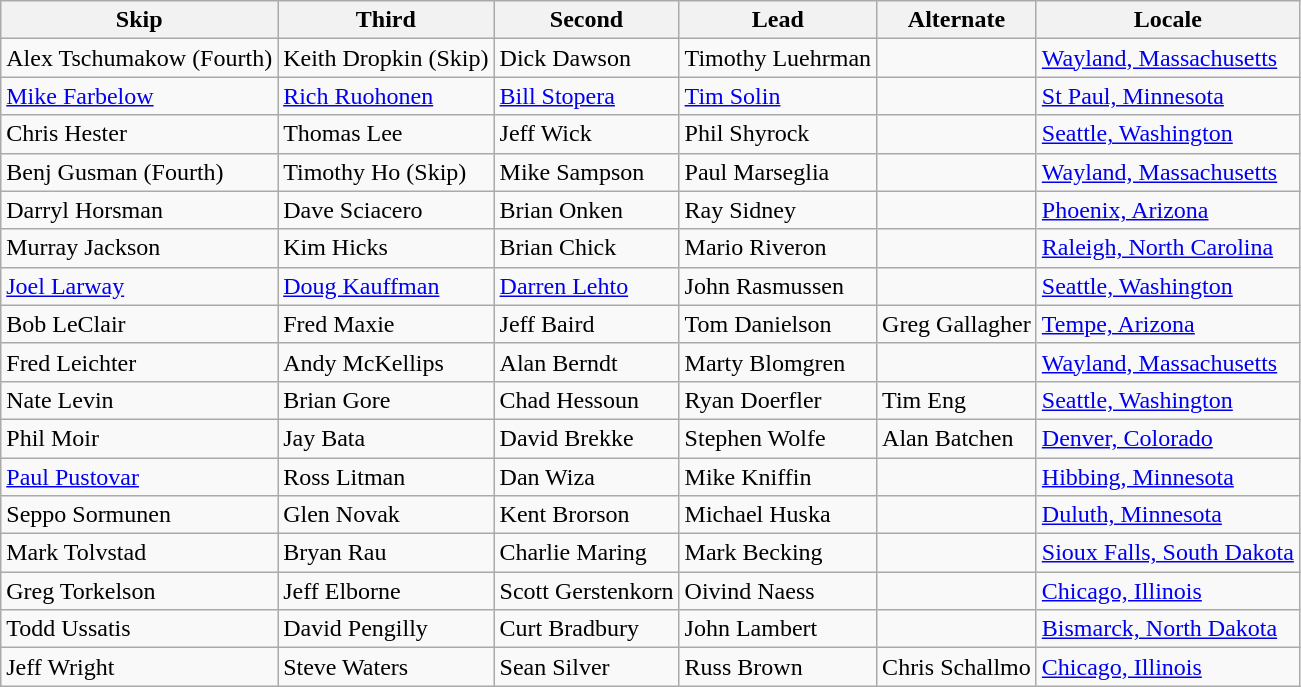<table class="wikitable">
<tr>
<th>Skip</th>
<th>Third</th>
<th>Second</th>
<th>Lead</th>
<th>Alternate</th>
<th>Locale</th>
</tr>
<tr>
<td>Alex Tschumakow (Fourth)</td>
<td>Keith Dropkin (Skip)</td>
<td>Dick Dawson</td>
<td>Timothy Luehrman</td>
<td></td>
<td> <a href='#'>Wayland, Massachusetts</a></td>
</tr>
<tr>
<td><a href='#'>Mike Farbelow</a></td>
<td><a href='#'>Rich Ruohonen</a></td>
<td><a href='#'>Bill Stopera</a></td>
<td><a href='#'>Tim Solin</a></td>
<td></td>
<td> <a href='#'>St Paul, Minnesota</a></td>
</tr>
<tr>
<td>Chris Hester</td>
<td>Thomas Lee</td>
<td>Jeff Wick</td>
<td>Phil Shyrock</td>
<td></td>
<td> <a href='#'>Seattle, Washington</a></td>
</tr>
<tr>
<td>Benj Gusman (Fourth)</td>
<td>Timothy Ho (Skip)</td>
<td>Mike Sampson</td>
<td>Paul Marseglia</td>
<td></td>
<td> <a href='#'>Wayland, Massachusetts</a></td>
</tr>
<tr>
<td>Darryl Horsman</td>
<td>Dave Sciacero</td>
<td>Brian Onken</td>
<td>Ray Sidney</td>
<td></td>
<td> <a href='#'>Phoenix, Arizona</a></td>
</tr>
<tr>
<td>Murray Jackson</td>
<td>Kim Hicks</td>
<td>Brian Chick</td>
<td>Mario Riveron</td>
<td></td>
<td> <a href='#'>Raleigh, North Carolina</a></td>
</tr>
<tr>
<td><a href='#'>Joel Larway</a></td>
<td><a href='#'>Doug Kauffman</a></td>
<td><a href='#'>Darren Lehto</a></td>
<td>John Rasmussen</td>
<td></td>
<td> <a href='#'>Seattle, Washington</a></td>
</tr>
<tr>
<td>Bob LeClair</td>
<td>Fred Maxie</td>
<td>Jeff Baird</td>
<td>Tom Danielson</td>
<td>Greg Gallagher</td>
<td> <a href='#'>Tempe, Arizona</a></td>
</tr>
<tr>
<td>Fred Leichter</td>
<td>Andy McKellips</td>
<td>Alan Berndt</td>
<td>Marty Blomgren</td>
<td></td>
<td> <a href='#'>Wayland, Massachusetts</a></td>
</tr>
<tr>
<td>Nate Levin</td>
<td>Brian Gore</td>
<td>Chad Hessoun</td>
<td>Ryan Doerfler</td>
<td>Tim Eng</td>
<td> <a href='#'>Seattle, Washington</a></td>
</tr>
<tr>
<td>Phil Moir</td>
<td>Jay Bata</td>
<td>David Brekke</td>
<td>Stephen Wolfe</td>
<td>Alan Batchen</td>
<td> <a href='#'>Denver, Colorado</a></td>
</tr>
<tr>
<td><a href='#'>Paul Pustovar</a></td>
<td>Ross Litman</td>
<td>Dan Wiza</td>
<td>Mike Kniffin</td>
<td></td>
<td> <a href='#'>Hibbing, Minnesota</a></td>
</tr>
<tr>
<td>Seppo Sormunen</td>
<td>Glen Novak</td>
<td>Kent Brorson</td>
<td>Michael Huska</td>
<td></td>
<td> <a href='#'>Duluth, Minnesota</a></td>
</tr>
<tr>
<td>Mark Tolvstad</td>
<td>Bryan Rau</td>
<td>Charlie Maring</td>
<td>Mark Becking</td>
<td></td>
<td> <a href='#'>Sioux Falls, South Dakota</a></td>
</tr>
<tr>
<td>Greg Torkelson</td>
<td>Jeff Elborne</td>
<td>Scott Gerstenkorn</td>
<td>Oivind Naess</td>
<td></td>
<td> <a href='#'>Chicago, Illinois</a></td>
</tr>
<tr>
<td>Todd Ussatis</td>
<td>David Pengilly</td>
<td>Curt Bradbury</td>
<td>John Lambert</td>
<td></td>
<td> <a href='#'>Bismarck, North Dakota</a></td>
</tr>
<tr>
<td>Jeff Wright</td>
<td>Steve Waters</td>
<td>Sean Silver</td>
<td>Russ Brown</td>
<td>Chris Schallmo</td>
<td> <a href='#'>Chicago, Illinois</a></td>
</tr>
</table>
